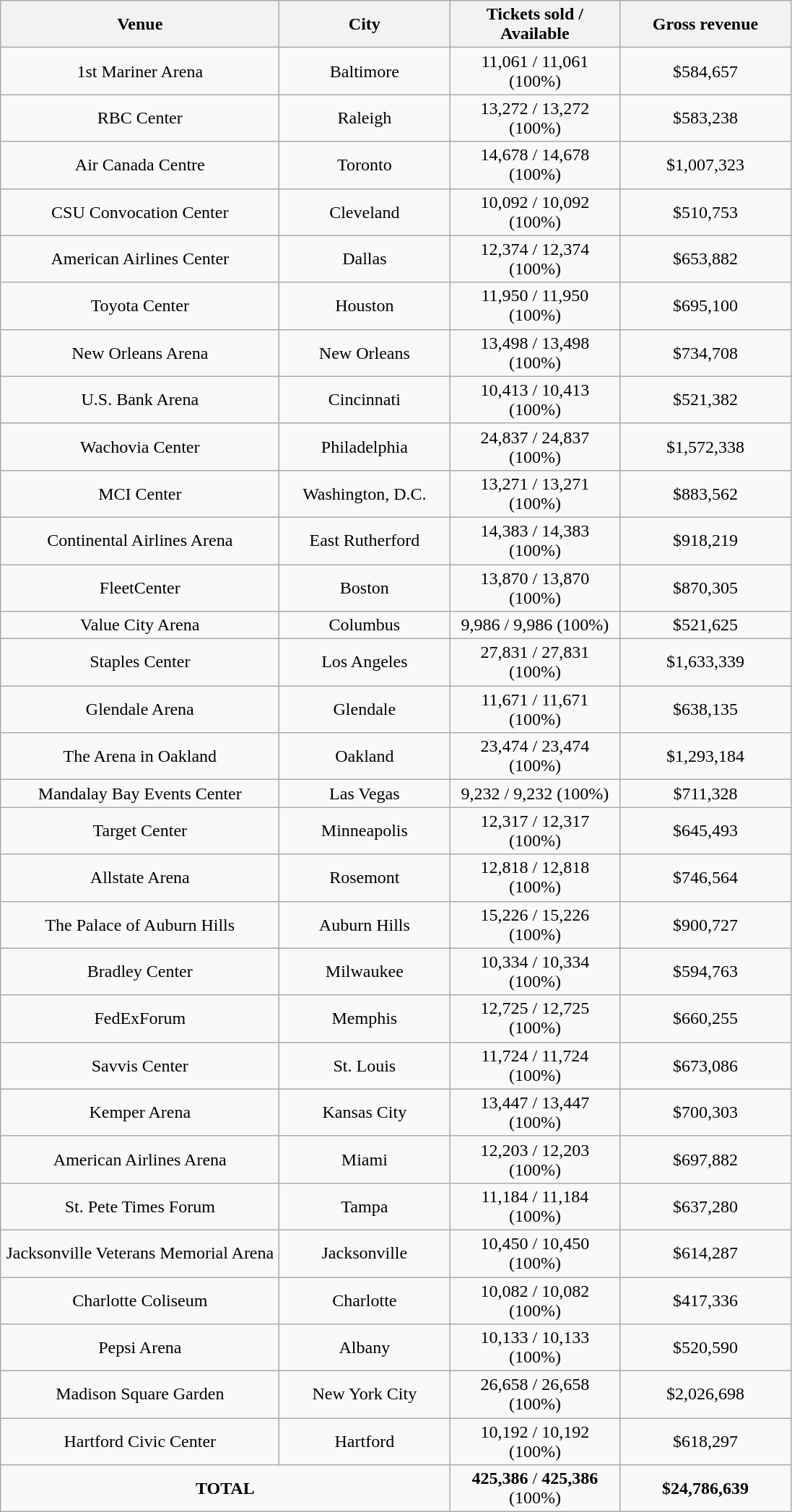<table class="wikitable" style="text-align:center">
<tr>
<th style="width:250px;">Venue</th>
<th style="width:150px;">City</th>
<th style="width:150px;">Tickets sold / Available</th>
<th style="width:150px;">Gross revenue</th>
</tr>
<tr>
<td>1st Mariner Arena</td>
<td>Baltimore</td>
<td>11,061 / 11,061 (100%)</td>
<td>$584,657</td>
</tr>
<tr>
<td>RBC Center</td>
<td>Raleigh</td>
<td>13,272 / 13,272 (100%)</td>
<td>$583,238</td>
</tr>
<tr>
<td>Air Canada Centre</td>
<td>Toronto</td>
<td>14,678 / 14,678 (100%)</td>
<td>$1,007,323</td>
</tr>
<tr>
<td>CSU Convocation Center</td>
<td>Cleveland</td>
<td>10,092 / 10,092 (100%)</td>
<td>$510,753</td>
</tr>
<tr>
<td>American Airlines Center</td>
<td>Dallas</td>
<td>12,374 / 12,374 (100%)</td>
<td>$653,882</td>
</tr>
<tr>
<td>Toyota Center</td>
<td>Houston</td>
<td>11,950 / 11,950 (100%)</td>
<td>$695,100</td>
</tr>
<tr>
<td>New Orleans Arena</td>
<td>New Orleans</td>
<td>13,498 / 13,498 (100%)</td>
<td>$734,708</td>
</tr>
<tr>
<td>U.S. Bank Arena</td>
<td>Cincinnati</td>
<td>10,413 / 10,413 (100%)</td>
<td>$521,382</td>
</tr>
<tr>
<td>Wachovia Center</td>
<td>Philadelphia</td>
<td>24,837 / 24,837 (100%)</td>
<td>$1,572,338</td>
</tr>
<tr>
<td>MCI Center</td>
<td>Washington, D.C.</td>
<td>13,271 / 13,271 (100%)</td>
<td>$883,562</td>
</tr>
<tr>
<td>Continental Airlines Arena</td>
<td>East Rutherford</td>
<td>14,383 / 14,383 (100%)</td>
<td>$918,219</td>
</tr>
<tr>
<td>FleetCenter</td>
<td>Boston</td>
<td>13,870 / 13,870 (100%)</td>
<td>$870,305</td>
</tr>
<tr>
<td>Value City Arena</td>
<td>Columbus</td>
<td>9,986 / 9,986 (100%)</td>
<td>$521,625</td>
</tr>
<tr>
<td>Staples Center</td>
<td>Los Angeles</td>
<td>27,831 / 27,831 (100%)</td>
<td>$1,633,339</td>
</tr>
<tr>
<td>Glendale Arena</td>
<td>Glendale</td>
<td>11,671 / 11,671 (100%)</td>
<td>$638,135</td>
</tr>
<tr>
<td>The Arena in Oakland</td>
<td>Oakland</td>
<td>23,474 / 23,474 (100%)</td>
<td>$1,293,184</td>
</tr>
<tr>
<td>Mandalay Bay Events Center</td>
<td>Las Vegas</td>
<td>9,232 / 9,232 (100%)</td>
<td>$711,328</td>
</tr>
<tr>
<td>Target Center</td>
<td>Minneapolis</td>
<td>12,317 / 12,317 (100%)</td>
<td>$645,493</td>
</tr>
<tr>
<td>Allstate Arena</td>
<td>Rosemont</td>
<td>12,818 / 12,818 (100%)</td>
<td>$746,564</td>
</tr>
<tr>
<td>The Palace of Auburn Hills</td>
<td>Auburn Hills</td>
<td>15,226 / 15,226 (100%)</td>
<td>$900,727</td>
</tr>
<tr>
<td>Bradley Center</td>
<td>Milwaukee</td>
<td>10,334 / 10,334 (100%)</td>
<td>$594,763</td>
</tr>
<tr>
<td>FedExForum</td>
<td>Memphis</td>
<td>12,725 / 12,725 (100%)</td>
<td>$660,255</td>
</tr>
<tr>
<td>Savvis Center</td>
<td>St. Louis</td>
<td>11,724 / 11,724 (100%)</td>
<td>$673,086</td>
</tr>
<tr>
<td>Kemper Arena</td>
<td>Kansas City</td>
<td>13,447 / 13,447 (100%)</td>
<td>$700,303</td>
</tr>
<tr>
<td>American Airlines Arena</td>
<td>Miami</td>
<td>12,203 / 12,203 (100%)</td>
<td>$697,882</td>
</tr>
<tr>
<td>St. Pete Times Forum</td>
<td>Tampa</td>
<td>11,184 / 11,184 (100%)</td>
<td>$637,280</td>
</tr>
<tr>
<td>Jacksonville Veterans Memorial Arena</td>
<td>Jacksonville</td>
<td>10,450 / 10,450 (100%)</td>
<td>$614,287</td>
</tr>
<tr>
<td>Charlotte Coliseum</td>
<td>Charlotte</td>
<td>10,082 / 10,082 (100%)</td>
<td>$417,336</td>
</tr>
<tr>
<td>Pepsi Arena</td>
<td>Albany</td>
<td>10,133 / 10,133 (100%)</td>
<td>$520,590</td>
</tr>
<tr>
<td>Madison Square Garden</td>
<td>New York City</td>
<td>26,658 / 26,658 (100%)</td>
<td>$2,026,698</td>
</tr>
<tr>
<td>Hartford Civic Center</td>
<td>Hartford</td>
<td>10,192 / 10,192 (100%)</td>
<td>$618,297</td>
</tr>
<tr>
<td colspan="2"><strong>TOTAL</strong></td>
<td><strong>425,386</strong> / <strong>425,386</strong> (100%)</td>
<td><strong>$24,786,639</strong></td>
</tr>
</table>
